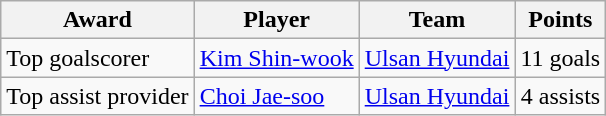<table class="wikitable">
<tr>
<th>Award</th>
<th>Player</th>
<th>Team</th>
<th>Points</th>
</tr>
<tr>
<td>Top goalscorer</td>
<td> <a href='#'>Kim Shin-wook</a></td>
<td><a href='#'>Ulsan Hyundai</a></td>
<td align="right">11 goals</td>
</tr>
<tr>
<td>Top assist provider</td>
<td> <a href='#'>Choi Jae-soo</a></td>
<td><a href='#'>Ulsan Hyundai</a></td>
<td align="right">4 assists</td>
</tr>
</table>
